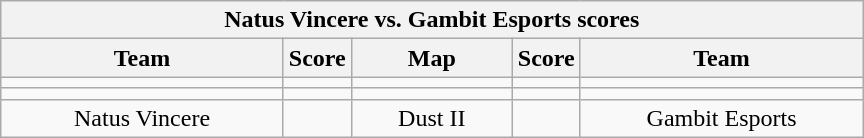<table class="wikitable" style="text-align: center;">
<tr>
<th colspan=5>Natus Vincere vs. Gambit Esports scores</th>
</tr>
<tr>
<th width="181px">Team</th>
<th width="20px">Score</th>
<th width="100px">Map</th>
<th width="20px">Score</th>
<th width="181px">Team</th>
</tr>
<tr>
<td></td>
<td></td>
<td></td>
<td></td>
<td></td>
</tr>
<tr>
<td></td>
<td></td>
<td></td>
<td></td>
<td></td>
</tr>
<tr>
<td>Natus Vincere</td>
<td></td>
<td>Dust II</td>
<td></td>
<td>Gambit Esports</td>
</tr>
</table>
